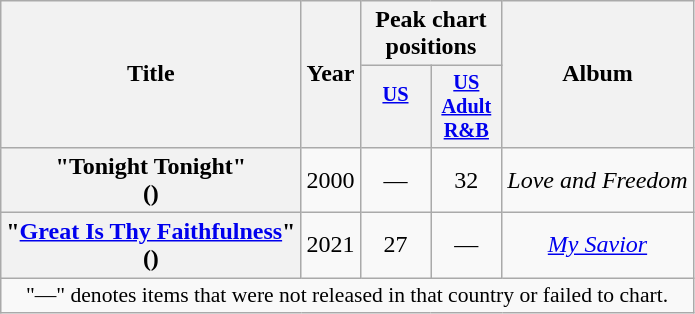<table class="wikitable plainrowheaders" style="text-align:center;" border="1">
<tr>
<th scope="col" rowspan=2>Title</th>
<th scope="col" rowspan=2>Year</th>
<th scope="col" colspan=2>Peak chart positions</th>
<th scope="col" rowspan=2>Album</th>
</tr>
<tr>
<th scope="col" style="width:3em;font-size:85%;"><a href='#'>US<br></a><br></th>
<th scope="col" style="width:3em;font-size:85%;"><a href='#'>US<br>Adult R&B</a><br></th>
</tr>
<tr>
<th scope="row">"Tonight Tonight"<br>()</th>
<td>2000</td>
<td>—</td>
<td>32</td>
<td><em>Love and Freedom</em></td>
</tr>
<tr>
<th scope="row">"<a href='#'>Great Is Thy Faithfulness</a>"<br>()</th>
<td>2021</td>
<td>27</td>
<td>—</td>
<td><em><a href='#'>My Savior</a></em></td>
</tr>
<tr>
<td colspan="10" align="center" style="font-size:90%;">"—" denotes items that were not released in that country or failed to chart.</td>
</tr>
</table>
